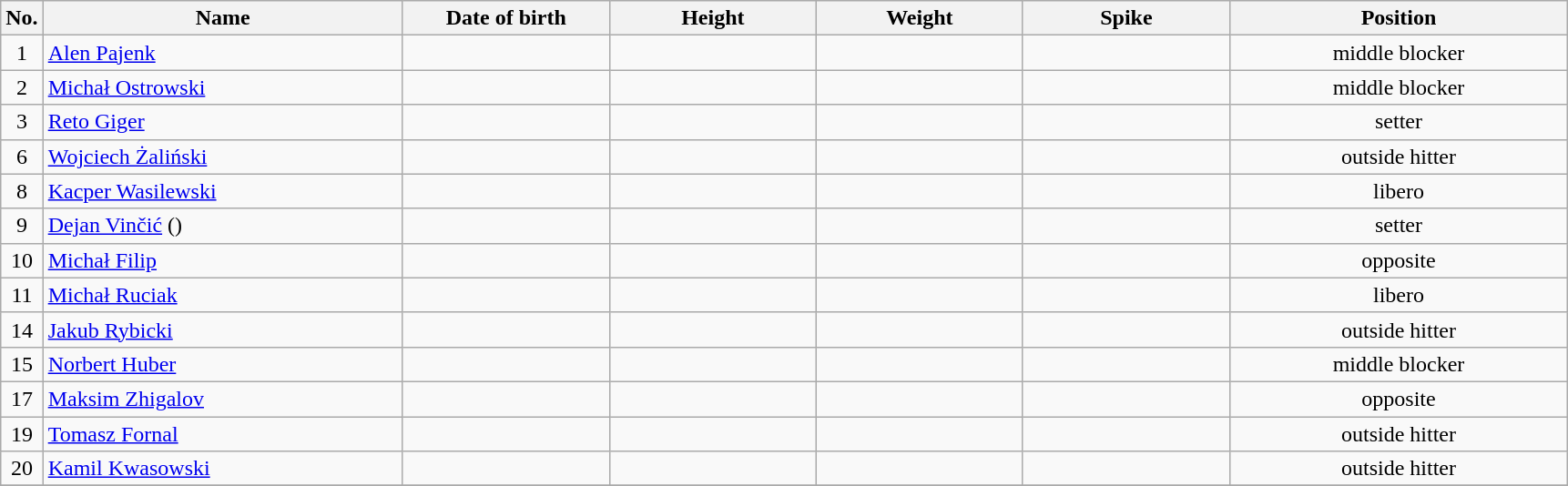<table class="wikitable sortable" style="font-size:100%; text-align:center;">
<tr>
<th>No.</th>
<th style="width:16em">Name</th>
<th style="width:9em">Date of birth</th>
<th style="width:9em">Height</th>
<th style="width:9em">Weight</th>
<th style="width:9em">Spike</th>
<th style="width:15em">Position</th>
</tr>
<tr>
<td>1</td>
<td align=left> <a href='#'>Alen Pajenk</a></td>
<td align=right></td>
<td></td>
<td></td>
<td></td>
<td>middle blocker</td>
</tr>
<tr>
<td>2</td>
<td align=left> <a href='#'>Michał Ostrowski</a></td>
<td align=right></td>
<td></td>
<td></td>
<td></td>
<td>middle blocker</td>
</tr>
<tr>
<td>3</td>
<td align=left> <a href='#'>Reto Giger</a></td>
<td align=right></td>
<td></td>
<td></td>
<td></td>
<td>setter</td>
</tr>
<tr>
<td>6</td>
<td align=left> <a href='#'>Wojciech Żaliński</a></td>
<td align=right></td>
<td></td>
<td></td>
<td></td>
<td>outside hitter</td>
</tr>
<tr>
<td>8</td>
<td align=left> <a href='#'>Kacper Wasilewski</a></td>
<td align=right></td>
<td></td>
<td></td>
<td></td>
<td>libero</td>
</tr>
<tr>
<td>9</td>
<td align=left> <a href='#'>Dejan Vinčić</a> ()</td>
<td align=right></td>
<td></td>
<td></td>
<td></td>
<td>setter</td>
</tr>
<tr>
<td>10</td>
<td align=left> <a href='#'>Michał Filip</a></td>
<td align=right></td>
<td></td>
<td></td>
<td></td>
<td>opposite</td>
</tr>
<tr>
<td>11</td>
<td align=left> <a href='#'>Michał Ruciak</a></td>
<td align=right></td>
<td></td>
<td></td>
<td></td>
<td>libero</td>
</tr>
<tr>
<td>14</td>
<td align=left> <a href='#'>Jakub Rybicki</a></td>
<td align=right></td>
<td></td>
<td></td>
<td></td>
<td>outside hitter</td>
</tr>
<tr>
<td>15</td>
<td align=left> <a href='#'>Norbert Huber</a></td>
<td align=right></td>
<td></td>
<td></td>
<td></td>
<td>middle blocker</td>
</tr>
<tr>
<td>17</td>
<td align=left> <a href='#'>Maksim Zhigalov</a></td>
<td align=right></td>
<td></td>
<td></td>
<td></td>
<td>opposite</td>
</tr>
<tr>
<td>19</td>
<td align=left> <a href='#'>Tomasz Fornal</a></td>
<td align=right></td>
<td></td>
<td></td>
<td></td>
<td>outside hitter</td>
</tr>
<tr>
<td>20</td>
<td align=left> <a href='#'>Kamil Kwasowski</a></td>
<td align=right></td>
<td></td>
<td></td>
<td></td>
<td>outside hitter</td>
</tr>
<tr>
</tr>
</table>
